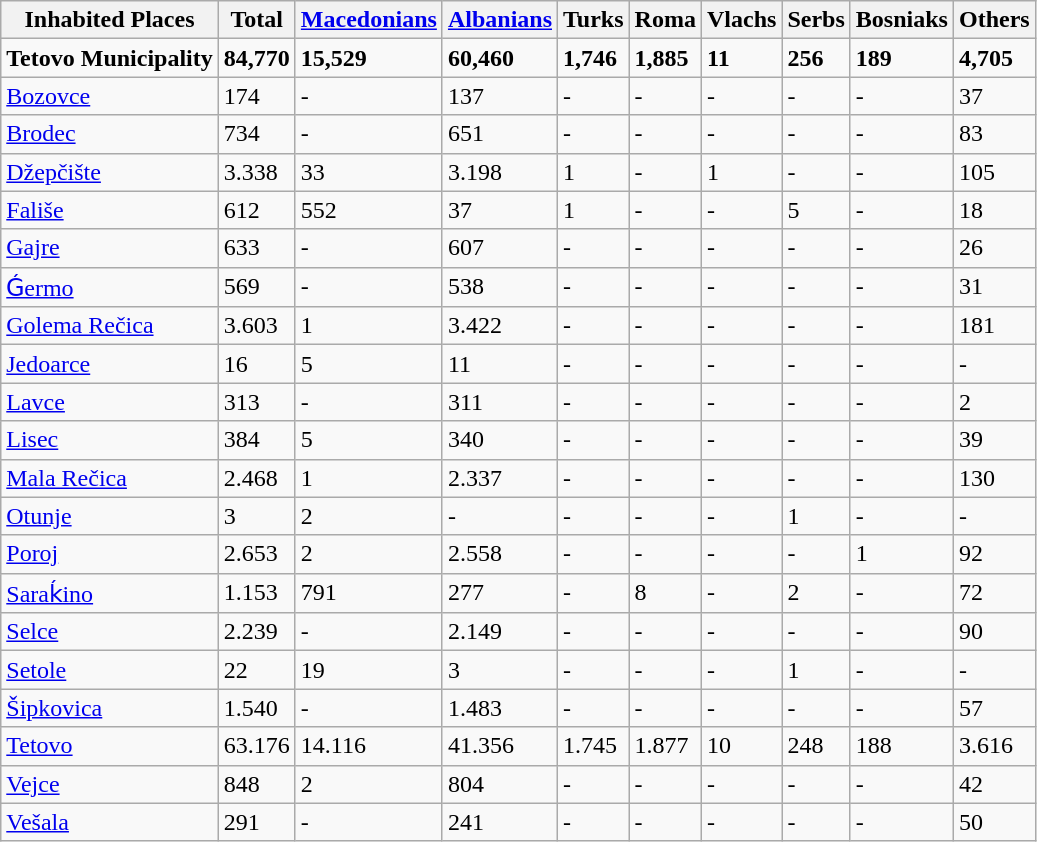<table class="wikitable sortable">
<tr>
<th>Inhabited Places</th>
<th>Total</th>
<th><a href='#'>Macedonians</a></th>
<th><a href='#'>Albanians</a></th>
<th>Turks</th>
<th>Roma</th>
<th>Vlachs</th>
<th>Serbs</th>
<th>Bosniaks</th>
<th>Others</th>
</tr>
<tr>
<td><strong>Tetovo Municipality</strong></td>
<td><strong>84,770</strong></td>
<td><strong>15,529</strong></td>
<td><strong>60,460</strong></td>
<td><strong>1,746</strong></td>
<td><strong>1,885</strong></td>
<td><strong>11</strong></td>
<td><strong>256</strong></td>
<td><strong>189</strong></td>
<td><strong>4,705</strong></td>
</tr>
<tr>
<td><a href='#'>Bozovce</a></td>
<td>174</td>
<td>-</td>
<td>137</td>
<td>-</td>
<td>-</td>
<td>-</td>
<td>-</td>
<td>-</td>
<td>37</td>
</tr>
<tr>
<td><a href='#'>Brodec</a></td>
<td>734</td>
<td>-</td>
<td>651</td>
<td>-</td>
<td>-</td>
<td>-</td>
<td>-</td>
<td>-</td>
<td>83</td>
</tr>
<tr>
<td><a href='#'>Džepčište</a></td>
<td>3.338</td>
<td>33</td>
<td>3.198</td>
<td>1</td>
<td>-</td>
<td>1</td>
<td>-</td>
<td>-</td>
<td>105</td>
</tr>
<tr>
<td><a href='#'>Fališe</a></td>
<td>612</td>
<td>552</td>
<td>37</td>
<td>1</td>
<td>-</td>
<td>-</td>
<td>5</td>
<td>-</td>
<td>18</td>
</tr>
<tr>
<td><a href='#'>Gajre</a></td>
<td>633</td>
<td>-</td>
<td>607</td>
<td>-</td>
<td>-</td>
<td>-</td>
<td>-</td>
<td>-</td>
<td>26</td>
</tr>
<tr>
<td><a href='#'>Ǵermo</a></td>
<td>569</td>
<td>-</td>
<td>538</td>
<td>-</td>
<td>-</td>
<td>-</td>
<td>-</td>
<td>-</td>
<td>31</td>
</tr>
<tr>
<td><a href='#'>Golema Rečica</a></td>
<td>3.603</td>
<td>1</td>
<td>3.422</td>
<td>-</td>
<td>-</td>
<td>-</td>
<td>-</td>
<td>-</td>
<td>181</td>
</tr>
<tr>
<td><a href='#'>Jedoarce</a></td>
<td>16</td>
<td>5</td>
<td>11</td>
<td>-</td>
<td>-</td>
<td>-</td>
<td>-</td>
<td>-</td>
<td>-</td>
</tr>
<tr>
<td><a href='#'>Lavce</a></td>
<td>313</td>
<td>-</td>
<td>311</td>
<td>-</td>
<td>-</td>
<td>-</td>
<td>-</td>
<td>-</td>
<td>2</td>
</tr>
<tr>
<td><a href='#'>Lisec</a></td>
<td>384</td>
<td>5</td>
<td>340</td>
<td>-</td>
<td>-</td>
<td>-</td>
<td>-</td>
<td>-</td>
<td>39</td>
</tr>
<tr>
<td><a href='#'>Mala Rečica</a></td>
<td>2.468</td>
<td>1</td>
<td>2.337</td>
<td>-</td>
<td>-</td>
<td>-</td>
<td>-</td>
<td>-</td>
<td>130</td>
</tr>
<tr>
<td><a href='#'>Otunje</a></td>
<td>3</td>
<td>2</td>
<td>-</td>
<td>-</td>
<td>-</td>
<td>-</td>
<td>1</td>
<td>-</td>
<td>-</td>
</tr>
<tr>
<td><a href='#'>Poroj</a></td>
<td>2.653</td>
<td>2</td>
<td>2.558</td>
<td>-</td>
<td>-</td>
<td>-</td>
<td>-</td>
<td>1</td>
<td>92</td>
</tr>
<tr>
<td><a href='#'>Saraḱino</a></td>
<td>1.153</td>
<td>791</td>
<td>277</td>
<td>-</td>
<td>8</td>
<td>-</td>
<td>2</td>
<td>-</td>
<td>72</td>
</tr>
<tr>
<td><a href='#'>Selce</a></td>
<td>2.239</td>
<td>-</td>
<td>2.149</td>
<td>-</td>
<td>-</td>
<td>-</td>
<td>-</td>
<td>-</td>
<td>90</td>
</tr>
<tr>
<td><a href='#'>Setole</a></td>
<td>22</td>
<td>19</td>
<td>3</td>
<td>-</td>
<td>-</td>
<td>-</td>
<td>1</td>
<td>-</td>
<td>-</td>
</tr>
<tr>
<td><a href='#'>Šipkovica</a></td>
<td>1.540</td>
<td>-</td>
<td>1.483</td>
<td>-</td>
<td>-</td>
<td>-</td>
<td>-</td>
<td>-</td>
<td>57</td>
</tr>
<tr>
<td><a href='#'>Tetovo</a></td>
<td>63.176</td>
<td>14.116</td>
<td>41.356</td>
<td>1.745</td>
<td>1.877</td>
<td>10</td>
<td>248</td>
<td>188</td>
<td>3.616</td>
</tr>
<tr>
<td><a href='#'>Vejce</a></td>
<td>848</td>
<td>2</td>
<td>804</td>
<td>-</td>
<td>-</td>
<td>-</td>
<td>-</td>
<td>-</td>
<td>42</td>
</tr>
<tr>
<td><a href='#'>Vešala</a></td>
<td>291</td>
<td>-</td>
<td>241</td>
<td>-</td>
<td>-</td>
<td>-</td>
<td>-</td>
<td>-</td>
<td>50</td>
</tr>
</table>
